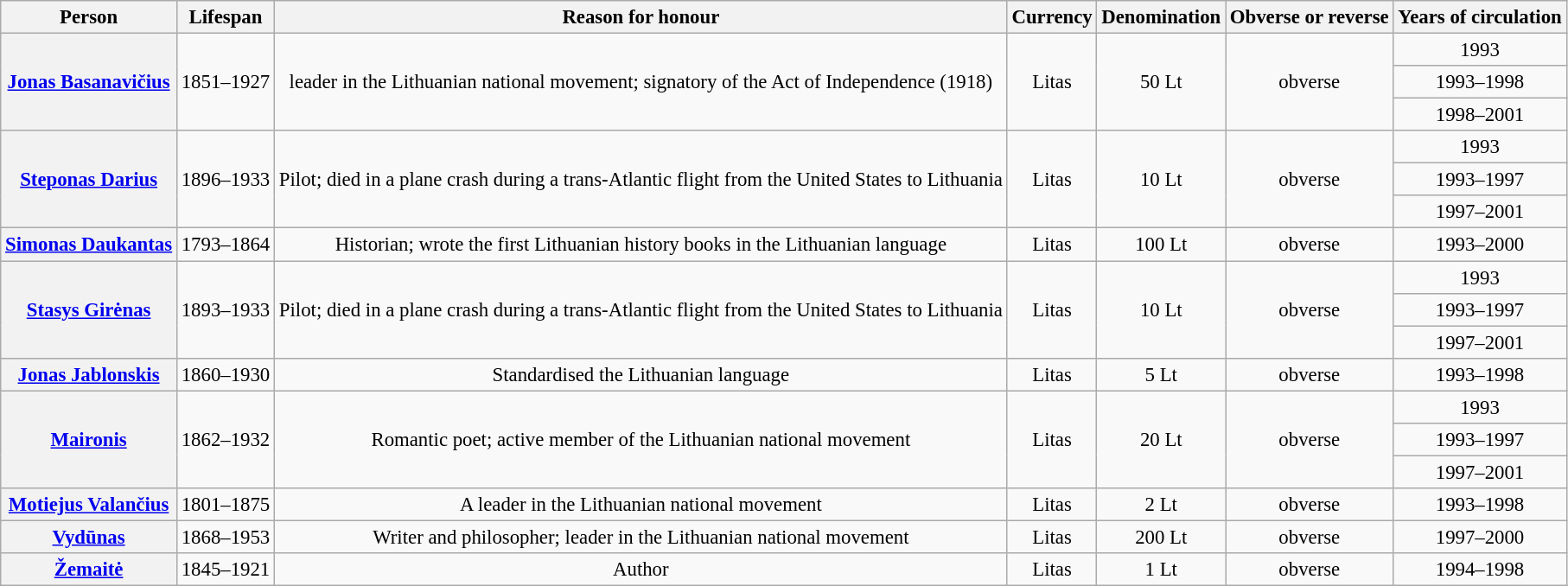<table class="wikitable" style="font-size:95%; text-align:center;">
<tr>
<th>Person</th>
<th>Lifespan</th>
<th>Reason for honour</th>
<th>Currency</th>
<th>Denomination</th>
<th>Obverse or reverse</th>
<th>Years of circulation</th>
</tr>
<tr>
<th rowspan="3"><a href='#'>Jonas Basanavičius</a></th>
<td rowspan="3">1851–1927</td>
<td rowspan="3">leader in the Lithuanian national movement; signatory of the Act of Independence (1918)</td>
<td rowspan="3">Litas</td>
<td rowspan="3">50 Lt</td>
<td rowspan="3">obverse</td>
<td>1993</td>
</tr>
<tr>
<td>1993–1998</td>
</tr>
<tr>
<td>1998–2001</td>
</tr>
<tr>
<th rowspan="3"><a href='#'>Steponas Darius</a></th>
<td rowspan="3">1896–1933</td>
<td rowspan="3">Pilot; died in a plane crash during a trans-Atlantic flight from the United States to Lithuania</td>
<td rowspan="3">Litas</td>
<td rowspan="3">10 Lt</td>
<td rowspan="3">obverse</td>
<td>1993</td>
</tr>
<tr>
<td>1993–1997</td>
</tr>
<tr>
<td>1997–2001</td>
</tr>
<tr>
<th><a href='#'>Simonas Daukantas</a></th>
<td>1793–1864</td>
<td>Historian; wrote the first Lithuanian history books in the Lithuanian language</td>
<td>Litas</td>
<td>100 Lt</td>
<td>obverse</td>
<td>1993–2000</td>
</tr>
<tr>
<th rowspan="3"><a href='#'>Stasys Girėnas</a></th>
<td rowspan="3">1893–1933</td>
<td rowspan="3">Pilot; died in a plane crash during a trans-Atlantic flight from the United States to Lithuania</td>
<td rowspan="3">Litas</td>
<td rowspan="3">10 Lt</td>
<td rowspan="3">obverse</td>
<td>1993</td>
</tr>
<tr>
<td>1993–1997</td>
</tr>
<tr>
<td>1997–2001</td>
</tr>
<tr>
<th><a href='#'>Jonas Jablonskis</a></th>
<td>1860–1930</td>
<td>Standardised the Lithuanian language</td>
<td>Litas</td>
<td>5 Lt</td>
<td>obverse</td>
<td>1993–1998</td>
</tr>
<tr>
<th rowspan="3"><a href='#'>Maironis</a></th>
<td rowspan="3">1862–1932</td>
<td rowspan="3">Romantic poet; active member of the Lithuanian national movement</td>
<td rowspan="3">Litas</td>
<td rowspan="3">20 Lt</td>
<td rowspan="3">obverse</td>
<td>1993</td>
</tr>
<tr>
<td>1993–1997</td>
</tr>
<tr>
<td>1997–2001</td>
</tr>
<tr>
<th><a href='#'>Motiejus Valančius</a></th>
<td>1801–1875</td>
<td>A leader in the Lithuanian national movement</td>
<td>Litas</td>
<td>2 Lt</td>
<td>obverse</td>
<td>1993–1998</td>
</tr>
<tr>
<th><a href='#'>Vydūnas</a></th>
<td>1868–1953</td>
<td>Writer and philosopher; leader in the Lithuanian national movement</td>
<td>Litas</td>
<td>200 Lt</td>
<td>obverse</td>
<td>1997–2000</td>
</tr>
<tr>
<th><a href='#'>Žemaitė</a></th>
<td>1845–1921</td>
<td>Author</td>
<td>Litas</td>
<td>1 Lt</td>
<td>obverse</td>
<td>1994–1998</td>
</tr>
</table>
